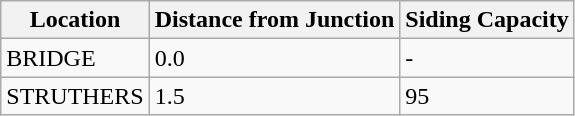<table class="wikitable" border="1">
<tr>
<th>Location</th>
<th>Distance from Junction</th>
<th>Siding Capacity</th>
</tr>
<tr>
<td>BRIDGE</td>
<td>0.0</td>
<td>-</td>
</tr>
<tr>
<td>STRUTHERS</td>
<td>1.5</td>
<td>95</td>
</tr>
</table>
